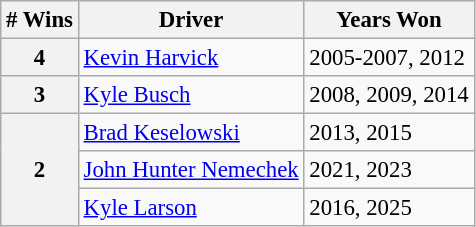<table class="wikitable" style="font-size: 95%;">
<tr>
<th># Wins</th>
<th>Driver</th>
<th>Years Won</th>
</tr>
<tr>
<th>4</th>
<td><a href='#'>Kevin Harvick</a></td>
<td>2005-2007, 2012</td>
</tr>
<tr>
<th>3</th>
<td><a href='#'>Kyle Busch</a></td>
<td>2008, 2009, 2014</td>
</tr>
<tr>
<th rowspan="3">2</th>
<td><a href='#'>Brad Keselowski</a></td>
<td>2013, 2015</td>
</tr>
<tr>
<td><a href='#'>John Hunter Nemechek</a></td>
<td>2021, 2023</td>
</tr>
<tr>
<td><a href='#'>Kyle Larson</a></td>
<td>2016, 2025</td>
</tr>
</table>
